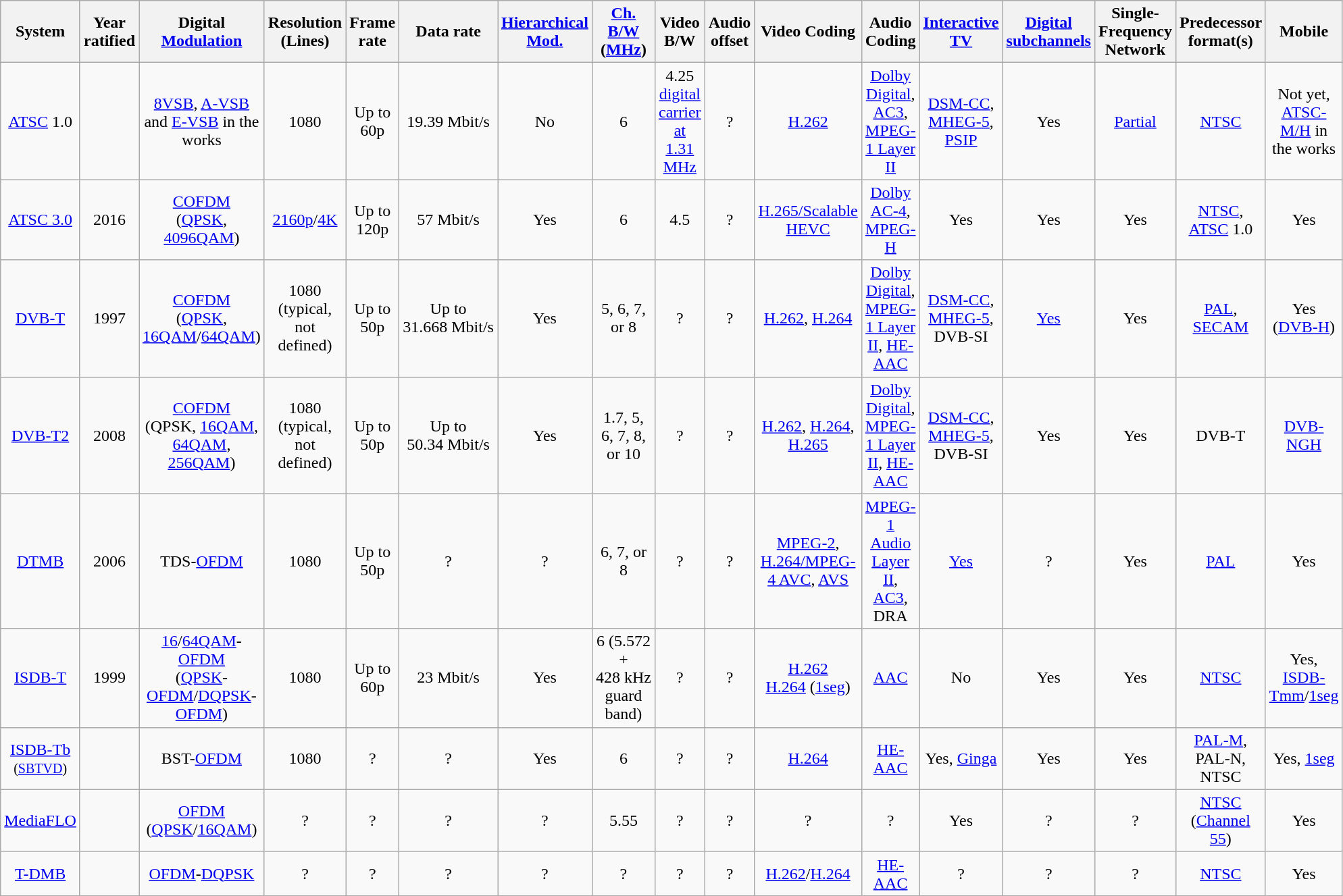<table class="wikitable collapsible collapsed sortable" style="text-align:center;">
<tr style="background:rgb (170, 160, 150);">
<th>System</th>
<th>Year ratified</th>
<th>Digital <a href='#'>Modulation</a></th>
<th>Resolution<br>(Lines)</th>
<th>Frame rate</th>
<th>Data rate</th>
<th><a href='#'>Hierarchical Mod.</a></th>
<th><a href='#'>Ch.</a> <a href='#'>B/W</a><br>(<a href='#'>MHz</a>)</th>
<th>Video B/W</th>
<th>Audio offset</th>
<th>Video Coding</th>
<th>Audio Coding</th>
<th><a href='#'>Interactive TV</a></th>
<th><a href='#'>Digital subchannels</a></th>
<th>Single-Frequency Network</th>
<th>Predecessor format(s)</th>
<th>Mobile</th>
</tr>
<tr>
<td><a href='#'>ATSC</a> 1.0</td>
<td></td>
<td><a href='#'>8VSB</a>, <a href='#'>A-VSB</a> and <a href='#'>E-VSB</a> in the works</td>
<td>1080</td>
<td>Up to 60p</td>
<td>19.39 Mbit/s</td>
<td>No</td>
<td>6</td>
<td>4.25<br><a href='#'>digital carrier at 1.31 MHz</a></td>
<td>?</td>
<td><a href='#'>H.262</a></td>
<td><a href='#'>Dolby Digital</a>, <a href='#'>AC3</a>, <a href='#'>MPEG-1 Layer II</a></td>
<td><a href='#'>DSM-CC</a>, <a href='#'>MHEG-5</a>, <a href='#'>PSIP</a></td>
<td>Yes</td>
<td><a href='#'>Partial</a></td>
<td><a href='#'>NTSC</a></td>
<td>Not yet, <a href='#'>ATSC-M/H</a> in the works</td>
</tr>
<tr>
<td><a href='#'>ATSC 3.0</a></td>
<td>2016</td>
<td><a href='#'>COFDM</a><br>(<a href='#'>QPSK</a>, <a href='#'>4096QAM</a>)</td>
<td><a href='#'>2160p</a>/<a href='#'>4K</a></td>
<td>Up to 120p</td>
<td>57 Mbit/s</td>
<td>Yes</td>
<td>6</td>
<td>4.5</td>
<td>?</td>
<td><a href='#'>H.265/Scalable HEVC</a></td>
<td><a href='#'>Dolby AC-4</a>, <a href='#'>MPEG-H</a></td>
<td>Yes</td>
<td>Yes</td>
<td>Yes</td>
<td><a href='#'>NTSC</a>, <a href='#'>ATSC</a> 1.0</td>
<td>Yes</td>
</tr>
<tr>
<td><a href='#'>DVB-T</a></td>
<td>1997</td>
<td><a href='#'>COFDM</a><br>(<a href='#'>QPSK</a>, <a href='#'>16QAM</a>/<a href='#'>64QAM</a>)</td>
<td>1080 (typical, not defined)</td>
<td>Up to 50p</td>
<td>Up to 31.668 Mbit/s</td>
<td>Yes</td>
<td>5, 6, 7, or 8</td>
<td>?</td>
<td>?</td>
<td><a href='#'>H.262</a>, <a href='#'>H.264</a></td>
<td><a href='#'>Dolby Digital</a>, <a href='#'>MPEG-1 Layer II</a>, <a href='#'>HE-AAC</a></td>
<td><a href='#'>DSM-CC</a>, <a href='#'>MHEG-5</a>, DVB-SI</td>
<td><a href='#'>Yes</a></td>
<td>Yes</td>
<td><a href='#'>PAL</a>, <a href='#'>SECAM</a></td>
<td>Yes (<a href='#'>DVB-H</a>)</td>
</tr>
<tr>
<td><a href='#'>DVB-T2</a></td>
<td>2008</td>
<td><a href='#'>COFDM</a><br>(QPSK, <a href='#'>16QAM</a>, <a href='#'>64QAM</a>, <a href='#'>256QAM</a>)</td>
<td>1080 (typical, not defined)</td>
<td>Up to 50p</td>
<td>Up to 50.34 Mbit/s</td>
<td>Yes</td>
<td>1.7, 5, 6, 7, 8, or 10</td>
<td>?</td>
<td>?</td>
<td><a href='#'>H.262</a>, <a href='#'>H.264</a>, <a href='#'>H.265</a></td>
<td><a href='#'>Dolby Digital</a>, <a href='#'>MPEG-1 Layer II</a>, <a href='#'>HE-AAC</a></td>
<td><a href='#'>DSM-CC</a>, <a href='#'>MHEG-5</a>, DVB-SI</td>
<td>Yes</td>
<td>Yes</td>
<td>DVB-T</td>
<td><a href='#'>DVB-NGH</a></td>
</tr>
<tr>
<td><a href='#'>DTMB</a></td>
<td>2006</td>
<td>TDS-<a href='#'>OFDM</a></td>
<td>1080</td>
<td>Up to 50p</td>
<td>?</td>
<td>?</td>
<td>6, 7, or 8</td>
<td>?</td>
<td>?</td>
<td><a href='#'>MPEG-2</a>, <a href='#'>H.264/MPEG-4 AVC</a>, <a href='#'>AVS</a></td>
<td><a href='#'>MPEG-1 Audio Layer II</a>, <a href='#'>AC3</a>, DRA</td>
<td><a href='#'>Yes</a></td>
<td>?</td>
<td>Yes</td>
<td><a href='#'>PAL</a></td>
<td>Yes</td>
</tr>
<tr>
<td><a href='#'>ISDB-T</a></td>
<td>1999</td>
<td><a href='#'>16</a>/<a href='#'>64QAM</a>-<a href='#'>OFDM</a><br>(<a href='#'>QPSK</a>-<a href='#'>OFDM</a>/<a href='#'>DQPSK</a>-<a href='#'>OFDM</a>)</td>
<td>1080</td>
<td>Up to 60p</td>
<td>23 Mbit/s</td>
<td>Yes</td>
<td>6 (5.572 + 428 kHz guard band)</td>
<td>?</td>
<td>?</td>
<td><a href='#'>H.262</a><br><a href='#'>H.264</a> (<a href='#'>1seg</a>)</td>
<td><a href='#'>AAC</a></td>
<td>No</td>
<td>Yes</td>
<td>Yes</td>
<td><a href='#'>NTSC</a></td>
<td>Yes, <a href='#'>ISDB-Tmm</a>/<a href='#'>1seg</a></td>
</tr>
<tr>
<td><a href='#'>ISDB-Tb</a><br><small>(<a href='#'>SBTVD</a>)</small></td>
<td></td>
<td>BST-<a href='#'>OFDM</a></td>
<td>1080</td>
<td>?</td>
<td>?</td>
<td>Yes</td>
<td>6</td>
<td>?</td>
<td>?</td>
<td><a href='#'>H.264</a></td>
<td><a href='#'>HE-AAC</a></td>
<td>Yes, <a href='#'>Ginga</a></td>
<td>Yes</td>
<td>Yes</td>
<td><a href='#'>PAL-M</a>, PAL-N, NTSC</td>
<td>Yes, <a href='#'>1seg</a></td>
</tr>
<tr>
<td><a href='#'>MediaFLO</a></td>
<td></td>
<td><a href='#'>OFDM</a><br>(<a href='#'>QPSK</a>/<a href='#'>16QAM</a>)</td>
<td>?</td>
<td>?</td>
<td>?</td>
<td>?</td>
<td>5.55</td>
<td>?</td>
<td>?</td>
<td>?</td>
<td>?</td>
<td>Yes</td>
<td>?</td>
<td>?</td>
<td><a href='#'>NTSC</a> (<a href='#'>Channel 55</a>)</td>
<td>Yes</td>
</tr>
<tr>
<td><a href='#'>T-DMB</a></td>
<td></td>
<td><a href='#'>OFDM</a>-<a href='#'>DQPSK</a></td>
<td>?</td>
<td>?</td>
<td>?</td>
<td>?</td>
<td>?</td>
<td>?</td>
<td>?</td>
<td><a href='#'>H.262</a>/<a href='#'>H.264</a></td>
<td><a href='#'>HE-AAC</a></td>
<td>?</td>
<td>?</td>
<td>?</td>
<td><a href='#'>NTSC</a></td>
<td>Yes</td>
</tr>
</table>
